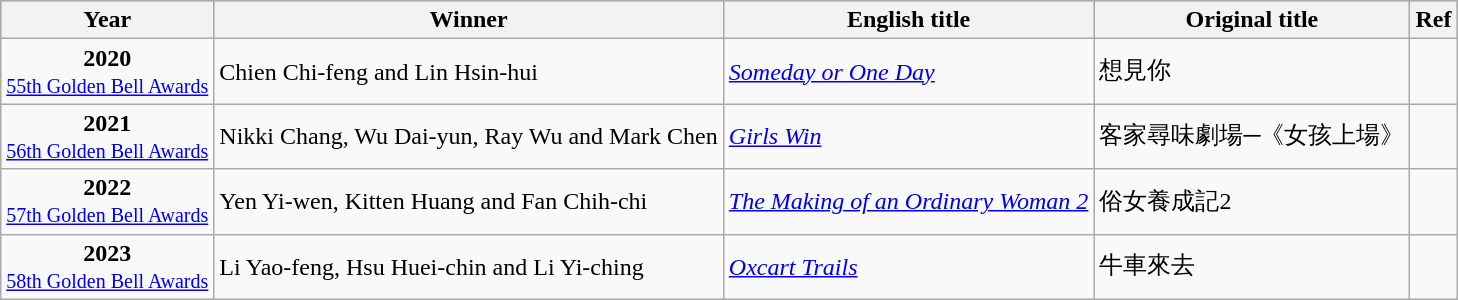<table class="wikitable sortable">
<tr style="background:#bebebe;">
<th>Year</th>
<th>Winner</th>
<th>English title</th>
<th>Original title</th>
<th>Ref</th>
</tr>
<tr>
<td style="text-align:center"><strong>2020</strong> <br> <small><a href='#'>55th Golden Bell Awards</a></small></td>
<td>Chien Chi-feng and Lin Hsin-hui</td>
<td><em><a href='#'>Someday or One Day</a></em></td>
<td>想見你</td>
<td></td>
</tr>
<tr>
<td style="text-align:center"><strong>2021</strong> <br> <small><a href='#'>56th Golden Bell Awards</a></small></td>
<td>Nikki Chang, Wu Dai-yun, Ray Wu and Mark Chen</td>
<td><em><a href='#'>Girls Win</a></em></td>
<td>客家尋味劇場─《女孩上場》</td>
<td></td>
</tr>
<tr>
<td style="text-align:center"><strong>2022</strong> <br> <small><a href='#'>57th Golden Bell Awards</a></small></td>
<td>Yen Yi-wen, Kitten Huang and Fan Chih-chi</td>
<td><em><a href='#'>The Making of an Ordinary Woman 2</a></em></td>
<td>俗女養成記2</td>
<td></td>
</tr>
<tr>
<td style="text-align:center"><strong>2023</strong> <br> <small><a href='#'>58th Golden Bell Awards</a></small></td>
<td>Li Yao-feng, Hsu Huei-chin and Li Yi-ching</td>
<td><em><a href='#'>Oxcart Trails </a></em></td>
<td>牛車來去</td>
<td></td>
</tr>
</table>
